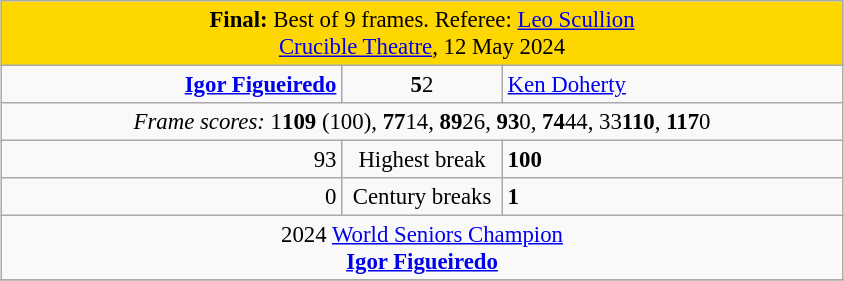<table class="wikitable" style="font-size: 95%; margin: 1em auto 1em auto;">
<tr>
<td colspan="3" align="center" bgcolor="#ffd700"><strong>Final:</strong> Best of 9 frames. Referee: <a href='#'>Leo Scullion</a><br><a href='#'>Crucible Theatre</a>, 12 May 2024</td>
</tr>
<tr>
<td width="220" align="right"><strong><a href='#'>Igor Figueiredo</a></strong><br></td>
<td width="100" align="center"><strong>5</strong>2</td>
<td width="220" align="left"><a href='#'>Ken Doherty</a> <br></td>
</tr>
<tr>
<td colspan="3" align="center" style="font-size: 100%"><em>Frame scores:</em> 1<strong>109</strong> (100), <strong>77</strong>14, <strong>89</strong>26, <strong>93</strong>0, <strong>74</strong>44, 33<strong>110</strong>, <strong>117</strong>0</td>
</tr>
<tr>
<td align="right">93</td>
<td align="center">Highest break</td>
<td><strong>100</strong></td>
</tr>
<tr>
<td align="right">0</td>
<td align="center">Century breaks</td>
<td><strong>1</strong></td>
</tr>
<tr>
<td colspan="3" align="center">2024 <a href='#'>World Seniors Champion</a><br> <strong><a href='#'>Igor Figueiredo</a></strong></td>
</tr>
<tr>
</tr>
</table>
